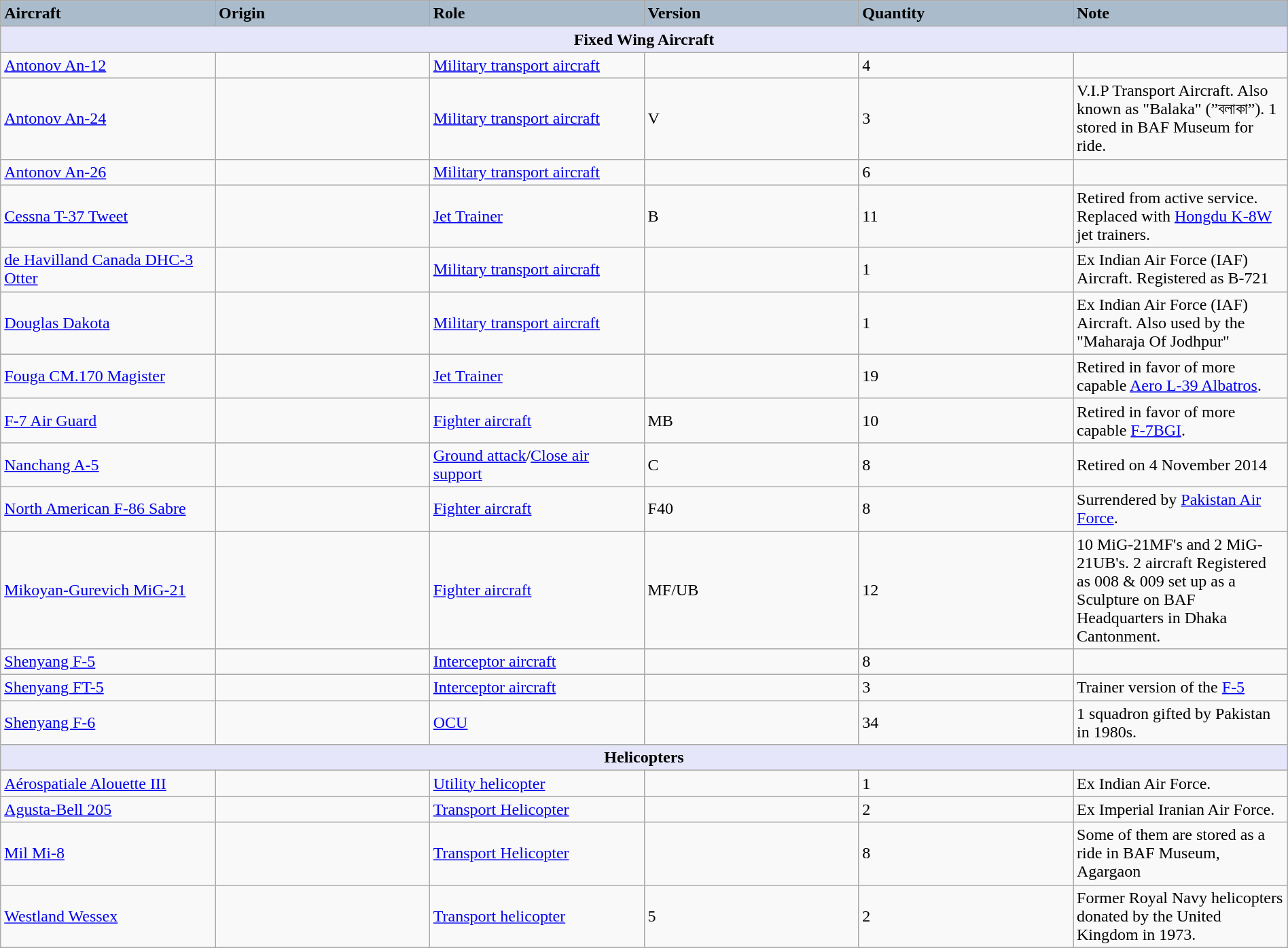<table class="wikitable" style="width:100%;">
<tr>
<th style="text-align: left; background: #aabccc; width:16%;">Aircraft</th>
<th style="text-align: left; background: #aabccc; width:16%;">Origin</th>
<th style="text-align: left; background: #aabccc; width:16%;">Role</th>
<th style="text-align: left; background: #aabccc; width:16%;">Version</th>
<th style="text-align: left; background: #aabccc; width:16%;">Quantity</th>
<th style="text-align: left; background: #aabccc; width:16%;">Note</th>
</tr>
<tr>
<th scope="row" style="align: center; background: lavender;" colspan="6">Fixed Wing Aircraft</th>
</tr>
<tr>
<td><a href='#'>Antonov An-12</a></td>
<td></td>
<td><a href='#'>Military transport aircraft</a></td>
<td></td>
<td>4</td>
<td></td>
</tr>
<tr>
<td><a href='#'>Antonov An-24</a></td>
<td></td>
<td><a href='#'>Military transport aircraft</a></td>
<td>V</td>
<td>3</td>
<td>V.I.P Transport Aircraft. Also known as "Balaka" (”বলাকা”). 1 stored in BAF Museum for<br>ride.</td>
</tr>
<tr>
<td><a href='#'>Antonov An-26</a></td>
<td></td>
<td><a href='#'>Military transport aircraft</a></td>
<td></td>
<td>6</td>
<td></td>
</tr>
<tr>
<td><a href='#'>Cessna T-37 Tweet</a></td>
<td></td>
<td><a href='#'>Jet Trainer</a></td>
<td>B</td>
<td>11</td>
<td>Retired from active service. Replaced with <a href='#'>Hongdu K-8W</a> jet trainers.</td>
</tr>
<tr>
<td><a href='#'>de Havilland Canada DHC-3 Otter</a></td>
<td></td>
<td><a href='#'>Military transport aircraft</a></td>
<td></td>
<td>1</td>
<td>Ex Indian Air Force (IAF) Aircraft. Registered as B-721</td>
</tr>
<tr>
<td><a href='#'>Douglas Dakota</a></td>
<td></td>
<td><a href='#'>Military transport aircraft</a></td>
<td></td>
<td>1</td>
<td>Ex Indian Air Force (IAF) Aircraft. Also used by the "Maharaja Of Jodhpur"</td>
</tr>
<tr>
<td><a href='#'>Fouga CM.170 Magister</a></td>
<td></td>
<td><a href='#'>Jet Trainer</a></td>
<td></td>
<td>19</td>
<td>Retired in favor of more capable <a href='#'>Aero L-39 Albatros</a>.</td>
</tr>
<tr>
<td><a href='#'>F-7 Air Guard</a></td>
<td></td>
<td><a href='#'>Fighter aircraft</a></td>
<td>MB</td>
<td>10</td>
<td>Retired in favor of more capable <a href='#'>F-7BGI</a>.</td>
</tr>
<tr>
<td><a href='#'>Nanchang A-5</a></td>
<td></td>
<td><a href='#'>Ground attack</a>/<a href='#'>Close air support</a></td>
<td>C</td>
<td>8</td>
<td>Retired on 4 November 2014</td>
</tr>
<tr>
<td><a href='#'>North American F-86 Sabre</a></td>
<td></td>
<td><a href='#'>Fighter aircraft</a></td>
<td>F40</td>
<td>8</td>
<td>Surrendered by <a href='#'>Pakistan Air Force</a>.</td>
</tr>
<tr>
<td><a href='#'>Mikoyan-Gurevich MiG-21</a></td>
<td></td>
<td><a href='#'>Fighter aircraft</a></td>
<td>MF/UB</td>
<td>12</td>
<td>10 MiG-21MF's and 2 MiG-21UB's. 2 aircraft Registered as 008 & 009 set up as a Sculpture on BAF Headquarters in Dhaka Cantonment.</td>
</tr>
<tr>
<td><a href='#'>Shenyang F-5</a></td>
<td></td>
<td><a href='#'>Interceptor aircraft</a></td>
<td></td>
<td>8</td>
<td></td>
</tr>
<tr>
<td><a href='#'>Shenyang FT-5</a></td>
<td></td>
<td><a href='#'>Interceptor aircraft</a></td>
<td></td>
<td>3</td>
<td>Trainer version of the <a href='#'>F-5</a></td>
</tr>
<tr>
<td><a href='#'>Shenyang F-6</a></td>
<td></td>
<td><a href='#'>OCU</a></td>
<td></td>
<td>34</td>
<td>1 squadron gifted by Pakistan in 1980s.</td>
</tr>
<tr>
<th scope="row" style="align: center; background: lavender;" colspan="7">Helicopters</th>
</tr>
<tr>
<td><a href='#'>Aérospatiale Alouette III</a></td>
<td></td>
<td><a href='#'>Utility helicopter</a></td>
<td></td>
<td>1</td>
<td>Ex Indian Air Force.</td>
</tr>
<tr>
<td><a href='#'>Agusta-Bell 205</a></td>
<td></td>
<td><a href='#'>Transport Helicopter</a></td>
<td></td>
<td>2</td>
<td>Ex Imperial Iranian Air Force.</td>
</tr>
<tr>
<td><a href='#'>Mil Mi-8</a></td>
<td></td>
<td><a href='#'>Transport Helicopter</a></td>
<td></td>
<td>8</td>
<td>Some of them are stored as a ride in BAF Museum, Agargaon</td>
</tr>
<tr>
<td><a href='#'>Westland Wessex</a></td>
<td></td>
<td><a href='#'>Transport helicopter</a></td>
<td>5</td>
<td>2</td>
<td>Former Royal Navy helicopters donated by the United Kingdom in 1973.</td>
</tr>
</table>
